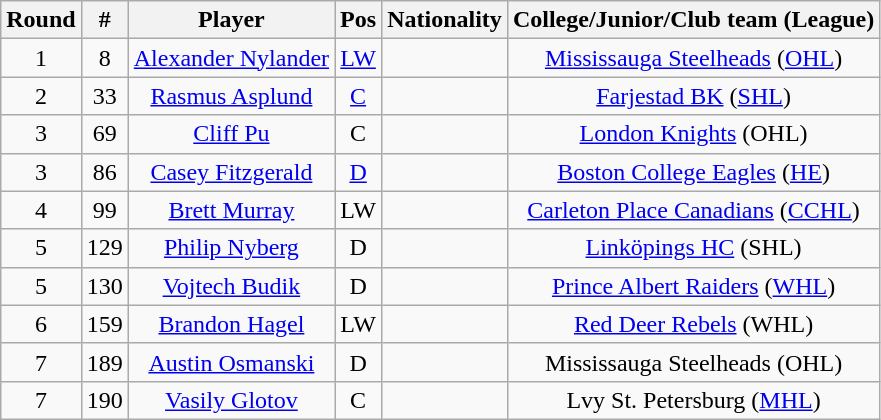<table class="wikitable">
<tr>
<th>Round</th>
<th>#</th>
<th>Player</th>
<th>Pos</th>
<th>Nationality</th>
<th>College/Junior/Club team (League)</th>
</tr>
<tr>
<td style="text-align:center">1</td>
<td style="text-align:center">8</td>
<td style="text-align:center"><a href='#'>Alexander Nylander</a></td>
<td style="text-align:center"><a href='#'>LW</a></td>
<td></td>
<td style="text-align:center"><a href='#'>Mississauga Steelheads</a> (<a href='#'>OHL</a>)</td>
</tr>
<tr>
<td style="text-align:center">2</td>
<td style="text-align:center">33</td>
<td style="text-align:center"><a href='#'>Rasmus Asplund</a></td>
<td style="text-align:center"><a href='#'>C</a></td>
<td></td>
<td style="text-align:center"><a href='#'>Farjestad BK</a> (<a href='#'>SHL</a>)</td>
</tr>
<tr>
<td style="text-align:center">3</td>
<td style="text-align:center">69</td>
<td style="text-align:center"><a href='#'>Cliff Pu</a></td>
<td style="text-align:center">C</td>
<td></td>
<td style="text-align:center"><a href='#'>London Knights</a> (OHL)</td>
</tr>
<tr>
<td style="text-align:center">3</td>
<td style="text-align:center">86</td>
<td style="text-align:center"><a href='#'>Casey Fitzgerald</a></td>
<td style="text-align:center"><a href='#'>D</a></td>
<td></td>
<td style="text-align:center"><a href='#'>Boston College Eagles</a> (<a href='#'>HE</a>)</td>
</tr>
<tr>
<td style="text-align:center">4</td>
<td style="text-align:center">99</td>
<td style="text-align:center"><a href='#'>Brett Murray</a></td>
<td style="text-align:center">LW</td>
<td></td>
<td style="text-align:center"><a href='#'>Carleton Place Canadians</a> (<a href='#'>CCHL</a>)</td>
</tr>
<tr>
<td style="text-align:center">5</td>
<td style="text-align:center">129</td>
<td style="text-align:center"><a href='#'>Philip Nyberg</a></td>
<td style="text-align:center">D</td>
<td></td>
<td style="text-align:center"><a href='#'>Linköpings HC</a> (SHL)</td>
</tr>
<tr>
<td style="text-align:center">5</td>
<td style="text-align:center">130</td>
<td style="text-align:center"><a href='#'>Vojtech Budik</a></td>
<td style="text-align:center">D</td>
<td></td>
<td style="text-align:center"><a href='#'>Prince Albert Raiders</a> (<a href='#'>WHL</a>)</td>
</tr>
<tr>
<td style="text-align:center">6</td>
<td style="text-align:center">159</td>
<td style="text-align:center"><a href='#'>Brandon Hagel</a></td>
<td style="text-align:center">LW</td>
<td></td>
<td style="text-align:center"><a href='#'>Red Deer Rebels</a> (WHL)</td>
</tr>
<tr>
<td style="text-align:center">7</td>
<td style="text-align:center">189</td>
<td style="text-align:center"><a href='#'>Austin Osmanski</a></td>
<td style="text-align:center">D</td>
<td></td>
<td style="text-align:center">Mississauga Steelheads (OHL)</td>
</tr>
<tr>
<td style="text-align:center">7</td>
<td style="text-align:center">190</td>
<td style="text-align:center"><a href='#'>Vasily Glotov</a></td>
<td style="text-align:center">C</td>
<td></td>
<td style="text-align:center">Lvy St. Petersburg (<a href='#'>MHL</a>)</td>
</tr>
</table>
